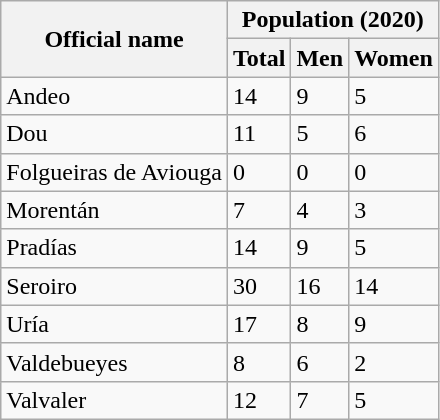<table class="wikitable">
<tr>
<th rowspan="2">Official name</th>
<th colspan="3">Population (2020)</th>
</tr>
<tr>
<th>Total</th>
<th>Men</th>
<th>Women</th>
</tr>
<tr>
<td>Andeo</td>
<td>14</td>
<td>9</td>
<td>5</td>
</tr>
<tr>
<td>Dou</td>
<td>11</td>
<td>5</td>
<td>6</td>
</tr>
<tr>
<td>Folgueiras de Aviouga</td>
<td>0</td>
<td>0</td>
<td>0</td>
</tr>
<tr>
<td>Morentán</td>
<td>7</td>
<td>4</td>
<td>3</td>
</tr>
<tr>
<td>Pradías</td>
<td>14</td>
<td>9</td>
<td>5</td>
</tr>
<tr>
<td>Seroiro</td>
<td>30</td>
<td>16</td>
<td>14</td>
</tr>
<tr>
<td>Uría</td>
<td>17</td>
<td>8</td>
<td>9</td>
</tr>
<tr>
<td>Valdebueyes</td>
<td>8</td>
<td>6</td>
<td>2</td>
</tr>
<tr>
<td>Valvaler</td>
<td>12</td>
<td>7</td>
<td>5</td>
</tr>
</table>
